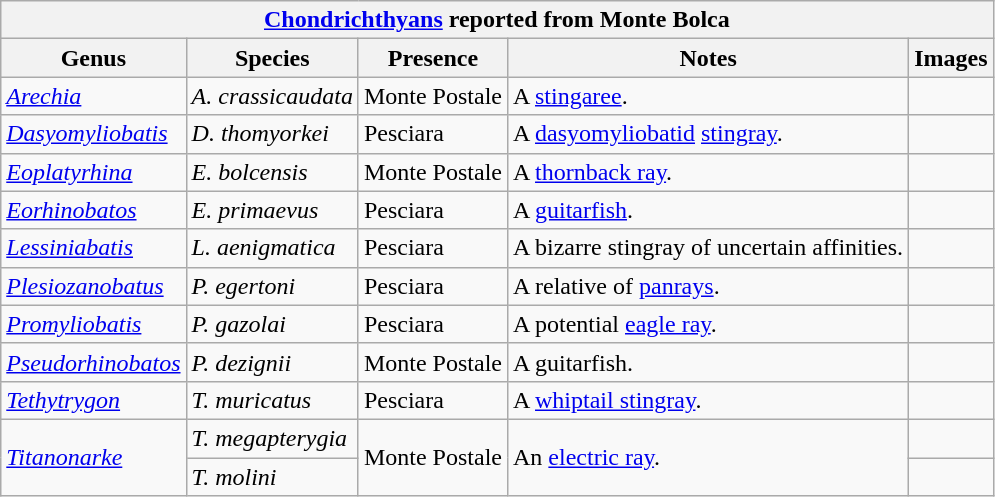<table class="wikitable" align="center">
<tr>
<th colspan="5" align="center"><strong><a href='#'>Chondrichthyans</a> reported from Monte Bolca</strong></th>
</tr>
<tr>
<th>Genus</th>
<th>Species</th>
<th>Presence</th>
<th>Notes</th>
<th>Images</th>
</tr>
<tr>
<td><em><a href='#'>Arechia</a></em></td>
<td><em>A. crassicaudata</em></td>
<td>Monte Postale</td>
<td>A <a href='#'>stingaree</a>.</td>
<td></td>
</tr>
<tr>
<td><em><a href='#'>Dasyomyliobatis</a></em></td>
<td><em>D. thomyorkei</em></td>
<td>Pesciara</td>
<td>A <a href='#'>dasyomyliobatid</a> <a href='#'>stingray</a>.</td>
<td></td>
</tr>
<tr>
<td><em><a href='#'>Eoplatyrhina</a></em></td>
<td><em>E. bolcensis</em></td>
<td>Monte Postale</td>
<td>A <a href='#'>thornback ray</a>.</td>
<td></td>
</tr>
<tr>
<td><em><a href='#'>Eorhinobatos</a></em></td>
<td><em>E. primaevus</em></td>
<td>Pesciara</td>
<td>A <a href='#'>guitarfish</a>.</td>
<td></td>
</tr>
<tr>
<td><em><a href='#'>Lessiniabatis</a></em></td>
<td><em>L. aenigmatica</em></td>
<td>Pesciara</td>
<td>A bizarre stingray of uncertain affinities.</td>
<td></td>
</tr>
<tr>
<td><em><a href='#'>Plesiozanobatus</a></em></td>
<td><em>P. egertoni</em></td>
<td>Pesciara</td>
<td>A relative of <a href='#'>panrays</a>.</td>
<td></td>
</tr>
<tr>
<td><em><a href='#'>Promyliobatis</a></em></td>
<td><em>P. gazolai</em></td>
<td>Pesciara</td>
<td>A potential <a href='#'>eagle ray</a>.</td>
<td></td>
</tr>
<tr>
<td><em><a href='#'>Pseudorhinobatos</a></em></td>
<td><em>P. dezignii</em></td>
<td>Monte Postale</td>
<td>A guitarfish.</td>
<td></td>
</tr>
<tr>
<td><em><a href='#'>Tethytrygon</a></em></td>
<td><em>T. muricatus</em></td>
<td>Pesciara</td>
<td>A <a href='#'>whiptail stingray</a>.</td>
<td></td>
</tr>
<tr>
<td rowspan="2"><em><a href='#'>Titanonarke</a></em></td>
<td><em>T. megapterygia</em></td>
<td rowspan="2">Monte Postale</td>
<td rowspan="2">An <a href='#'>electric ray</a>.</td>
<td></td>
</tr>
<tr>
<td><em>T. molini</em></td>
<td></td>
</tr>
</table>
